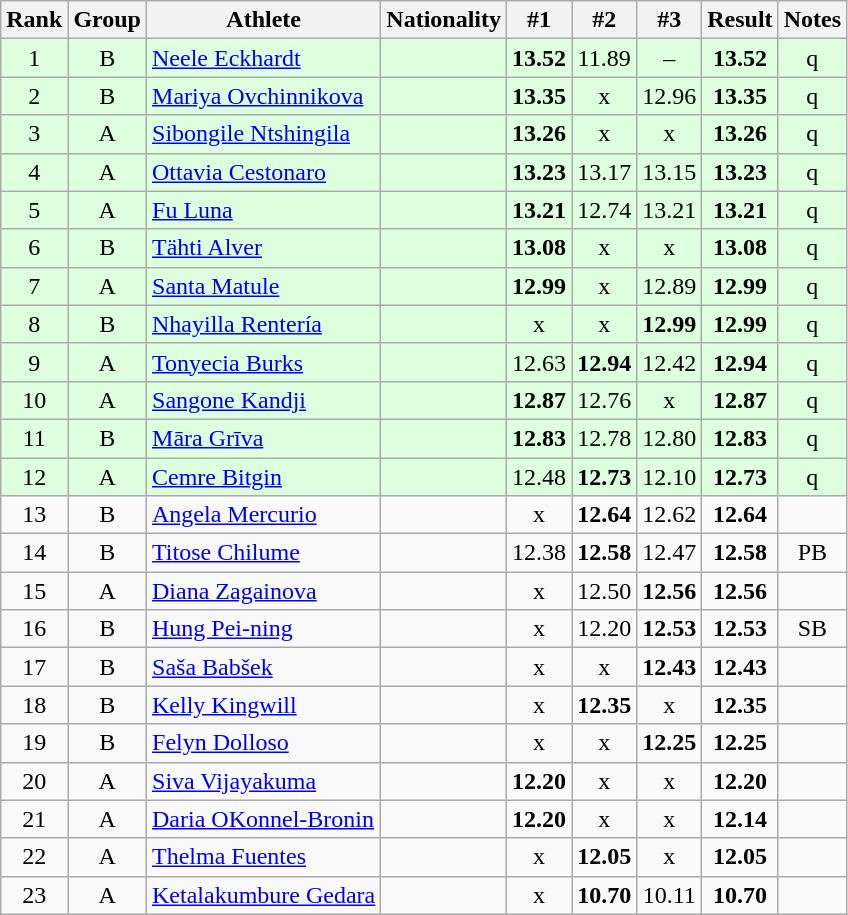<table class="wikitable sortable" style="text-align:center">
<tr>
<th>Rank</th>
<th>Group</th>
<th>Athlete</th>
<th>Nationality</th>
<th>#1</th>
<th>#2</th>
<th>#3</th>
<th>Result</th>
<th>Notes</th>
</tr>
<tr bgcolor=ddffdd>
<td>1</td>
<td>B</td>
<td align="left"><a href='#'>Neele Eckhardt</a></td>
<td align=left></td>
<td><strong>13.52</strong></td>
<td>11.89</td>
<td>–</td>
<td><strong>13.52</strong></td>
<td>q</td>
</tr>
<tr bgcolor=ddffdd>
<td>2</td>
<td>B</td>
<td align="left"><a href='#'>Mariya Ovchinnikova</a></td>
<td align=left></td>
<td><strong>13.35</strong></td>
<td>x</td>
<td>12.96</td>
<td><strong>13.35</strong></td>
<td>q</td>
</tr>
<tr bgcolor=ddffdd>
<td>3</td>
<td>A</td>
<td align="left"><a href='#'>Sibongile Ntshingila</a></td>
<td align=left></td>
<td><strong>13.26</strong></td>
<td>x</td>
<td>x</td>
<td><strong>13.26</strong></td>
<td>q</td>
</tr>
<tr bgcolor=ddffdd>
<td>4</td>
<td>A</td>
<td align="left"><a href='#'>Ottavia Cestonaro</a></td>
<td align=left></td>
<td><strong>13.23</strong></td>
<td>13.17</td>
<td>13.15</td>
<td><strong>13.23</strong></td>
<td>q</td>
</tr>
<tr bgcolor=ddffdd>
<td>5</td>
<td>A</td>
<td align="left"><a href='#'>Fu Luna</a></td>
<td align=left></td>
<td><strong>13.21</strong></td>
<td>12.74</td>
<td>13.21</td>
<td><strong>13.21</strong></td>
<td>q</td>
</tr>
<tr bgcolor=ddffdd>
<td>6</td>
<td>B</td>
<td align="left"><a href='#'>Tähti Alver</a></td>
<td align=left></td>
<td><strong>13.08</strong></td>
<td>x</td>
<td>x</td>
<td><strong>13.08</strong></td>
<td>q</td>
</tr>
<tr bgcolor=ddffdd>
<td>7</td>
<td>A</td>
<td align="left"><a href='#'>Santa Matule</a></td>
<td align=left></td>
<td><strong>12.99</strong></td>
<td>x</td>
<td>12.89</td>
<td><strong>12.99</strong></td>
<td>q</td>
</tr>
<tr bgcolor=ddffdd>
<td>8</td>
<td>B</td>
<td align="left"><a href='#'>Nhayilla Rentería</a></td>
<td align=left></td>
<td>x</td>
<td>x</td>
<td><strong>12.99</strong></td>
<td><strong>12.99</strong></td>
<td>q</td>
</tr>
<tr bgcolor=ddffdd>
<td>9</td>
<td>A</td>
<td align="left"><a href='#'>Tonyecia Burks</a></td>
<td align=left></td>
<td>12.63</td>
<td><strong>12.94</strong></td>
<td>12.42</td>
<td><strong>12.94</strong></td>
<td>q</td>
</tr>
<tr bgcolor=ddffdd>
<td>10</td>
<td>A</td>
<td align="left"><a href='#'>Sangone Kandji</a></td>
<td align=left></td>
<td><strong>12.87</strong></td>
<td>12.76</td>
<td>x</td>
<td><strong>12.87</strong></td>
<td>q</td>
</tr>
<tr bgcolor=ddffdd>
<td>11</td>
<td>B</td>
<td align="left"><a href='#'>Māra Grīva</a></td>
<td align=left></td>
<td><strong>12.83</strong></td>
<td>12.78</td>
<td>12.80</td>
<td><strong>12.83</strong></td>
<td>q</td>
</tr>
<tr bgcolor=ddffdd>
<td>12</td>
<td>A</td>
<td align="left"><a href='#'>Cemre Bitgin</a></td>
<td align=left></td>
<td>12.48</td>
<td><strong>12.73</strong></td>
<td>12.10</td>
<td><strong>12.73</strong></td>
<td>q</td>
</tr>
<tr>
<td>13</td>
<td>B</td>
<td align="left"><a href='#'>Angela Mercurio</a></td>
<td align=left></td>
<td>x</td>
<td><strong>12.64</strong></td>
<td>12.62</td>
<td><strong>12.64</strong></td>
<td></td>
</tr>
<tr>
<td>14</td>
<td>B</td>
<td align="left"><a href='#'>Titose Chilume</a></td>
<td align=left></td>
<td>12.38</td>
<td><strong>12.58</strong></td>
<td>12.47</td>
<td><strong>12.58</strong></td>
<td>PB</td>
</tr>
<tr>
<td>15</td>
<td>A</td>
<td align="left"><a href='#'>Diana Zagainova</a></td>
<td align=left></td>
<td>x</td>
<td>12.50</td>
<td><strong>12.56</strong></td>
<td><strong>12.56</strong></td>
<td></td>
</tr>
<tr>
<td>16</td>
<td>B</td>
<td align="left"><a href='#'>Hung Pei-ning</a></td>
<td align=left></td>
<td>x</td>
<td>12.20</td>
<td><strong>12.53</strong></td>
<td><strong>12.53</strong></td>
<td>SB</td>
</tr>
<tr>
<td>17</td>
<td>B</td>
<td align="left"><a href='#'>Saša Babšek</a></td>
<td align=left></td>
<td>x</td>
<td>x</td>
<td><strong>12.43</strong></td>
<td><strong>12.43</strong></td>
<td></td>
</tr>
<tr>
<td>18</td>
<td>B</td>
<td align="left"><a href='#'>Kelly Kingwill</a></td>
<td align=left></td>
<td>x</td>
<td><strong>12.35</strong></td>
<td>x</td>
<td><strong>12.35</strong></td>
<td></td>
</tr>
<tr>
<td>19</td>
<td>B</td>
<td align="left"><a href='#'>Felyn Dolloso</a></td>
<td align=left></td>
<td>x</td>
<td>x</td>
<td><strong>12.25</strong></td>
<td><strong>12.25</strong></td>
<td></td>
</tr>
<tr>
<td>20</td>
<td>A</td>
<td align="left"><a href='#'>Siva Vijayakuma</a></td>
<td align=left></td>
<td><strong>12.20</strong></td>
<td>x</td>
<td>x</td>
<td><strong>12.20</strong></td>
<td></td>
</tr>
<tr>
<td>21</td>
<td>A</td>
<td align="left"><a href='#'>Daria OKonnel-Bronin</a></td>
<td align=left></td>
<td><strong>12.20</strong></td>
<td>x</td>
<td>x</td>
<td><strong>12.14</strong></td>
<td></td>
</tr>
<tr>
<td>22</td>
<td>A</td>
<td align="left"><a href='#'>Thelma Fuentes</a></td>
<td align=left></td>
<td>x</td>
<td><strong>12.05</strong></td>
<td>x</td>
<td><strong>12.05</strong></td>
<td></td>
</tr>
<tr>
<td>23</td>
<td>A</td>
<td align="left"><a href='#'>Ketalakumbure Gedara</a></td>
<td align=left></td>
<td>x</td>
<td><strong>10.70</strong></td>
<td>10.11</td>
<td><strong>10.70</strong></td>
<td></td>
</tr>
</table>
